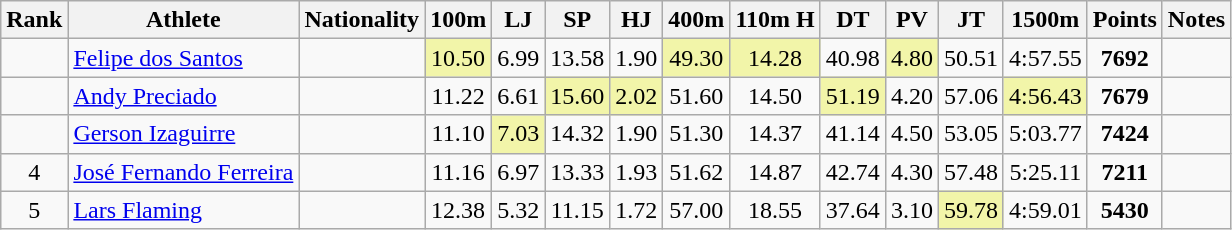<table class="wikitable sortable" style=" text-align:center;">
<tr>
<th>Rank</th>
<th>Athlete</th>
<th>Nationality</th>
<th>100m</th>
<th>LJ</th>
<th>SP</th>
<th>HJ</th>
<th>400m</th>
<th>110m H</th>
<th>DT</th>
<th>PV</th>
<th>JT</th>
<th>1500m</th>
<th>Points</th>
<th>Notes</th>
</tr>
<tr>
<td></td>
<td align=left><a href='#'>Felipe dos Santos</a></td>
<td align=left></td>
<td bgcolor=#F2F5A9>10.50</td>
<td>6.99</td>
<td>13.58</td>
<td>1.90</td>
<td bgcolor=#F2F5A9>49.30</td>
<td bgcolor=#F2F5A9>14.28</td>
<td>40.98</td>
<td bgcolor=#F2F5A9>4.80</td>
<td>50.51</td>
<td>4:57.55</td>
<td><strong>7692</strong></td>
<td></td>
</tr>
<tr>
<td></td>
<td align=left><a href='#'>Andy Preciado</a></td>
<td align=left></td>
<td>11.22</td>
<td>6.61</td>
<td bgcolor=#F2F5A9>15.60</td>
<td bgcolor=#F2F5A9>2.02</td>
<td>51.60</td>
<td>14.50</td>
<td bgcolor=#F2F5A9>51.19</td>
<td>4.20</td>
<td>57.06</td>
<td bgcolor=#F2F5A9>4:56.43</td>
<td><strong>7679</strong></td>
<td></td>
</tr>
<tr>
<td></td>
<td align=left><a href='#'>Gerson Izaguirre</a></td>
<td align=left></td>
<td>11.10</td>
<td bgcolor=#F2F5A9>7.03</td>
<td>14.32</td>
<td>1.90</td>
<td>51.30</td>
<td>14.37</td>
<td>41.14</td>
<td>4.50</td>
<td>53.05</td>
<td>5:03.77</td>
<td><strong>7424</strong></td>
<td></td>
</tr>
<tr>
<td>4</td>
<td align=left><a href='#'>José Fernando Ferreira</a></td>
<td align=left></td>
<td>11.16</td>
<td>6.97</td>
<td>13.33</td>
<td>1.93</td>
<td>51.62</td>
<td>14.87</td>
<td>42.74</td>
<td>4.30</td>
<td>57.48</td>
<td>5:25.11</td>
<td><strong>7211</strong></td>
<td></td>
</tr>
<tr>
<td>5</td>
<td align=left><a href='#'>Lars Flaming</a></td>
<td align=left></td>
<td>12.38</td>
<td>5.32</td>
<td>11.15</td>
<td>1.72</td>
<td>57.00</td>
<td>18.55</td>
<td>37.64</td>
<td>3.10</td>
<td bgcolor=#F2F5A9>59.78</td>
<td>4:59.01</td>
<td><strong>5430</strong></td>
<td></td>
</tr>
</table>
